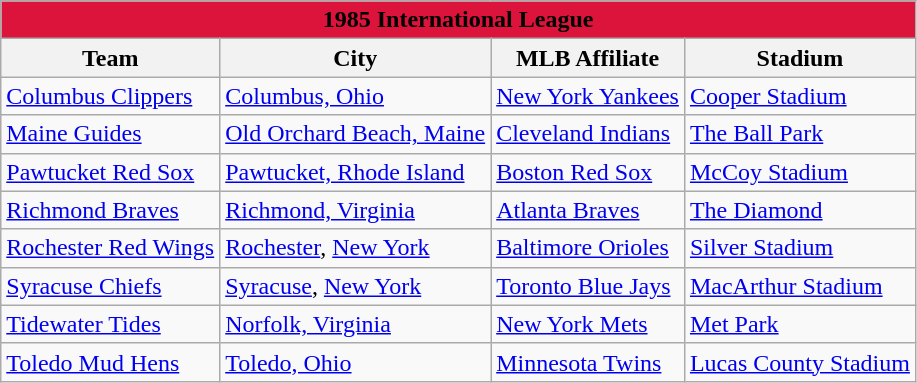<table class="wikitable" style="width:auto">
<tr>
<td bgcolor="#DC143C" align="center" colspan="7"><strong><span>1985 International League</span></strong></td>
</tr>
<tr>
<th>Team</th>
<th>City</th>
<th>MLB Affiliate</th>
<th>Stadium</th>
</tr>
<tr>
<td><a href='#'>Columbus Clippers</a></td>
<td><a href='#'>Columbus, Ohio</a></td>
<td><a href='#'>New York Yankees</a></td>
<td><a href='#'>Cooper Stadium</a></td>
</tr>
<tr>
<td><a href='#'>Maine Guides</a></td>
<td><a href='#'>Old Orchard Beach, Maine</a></td>
<td><a href='#'>Cleveland Indians</a></td>
<td><a href='#'>The Ball Park</a></td>
</tr>
<tr>
<td><a href='#'>Pawtucket Red Sox</a></td>
<td><a href='#'>Pawtucket, Rhode Island</a></td>
<td><a href='#'>Boston Red Sox</a></td>
<td><a href='#'>McCoy Stadium</a></td>
</tr>
<tr>
<td><a href='#'>Richmond Braves</a></td>
<td><a href='#'>Richmond, Virginia</a></td>
<td><a href='#'>Atlanta Braves</a></td>
<td><a href='#'>The Diamond</a></td>
</tr>
<tr>
<td><a href='#'>Rochester Red Wings</a></td>
<td><a href='#'>Rochester</a>, <a href='#'>New York</a></td>
<td><a href='#'>Baltimore Orioles</a></td>
<td><a href='#'>Silver Stadium</a></td>
</tr>
<tr>
<td><a href='#'>Syracuse Chiefs</a></td>
<td><a href='#'>Syracuse</a>, <a href='#'>New York</a></td>
<td><a href='#'>Toronto Blue Jays</a></td>
<td><a href='#'>MacArthur Stadium</a></td>
</tr>
<tr>
<td><a href='#'>Tidewater Tides</a></td>
<td><a href='#'>Norfolk, Virginia</a></td>
<td><a href='#'>New York Mets</a></td>
<td><a href='#'>Met Park</a></td>
</tr>
<tr>
<td><a href='#'>Toledo Mud Hens</a></td>
<td><a href='#'>Toledo, Ohio</a></td>
<td><a href='#'>Minnesota Twins</a></td>
<td><a href='#'>Lucas County Stadium</a></td>
</tr>
</table>
